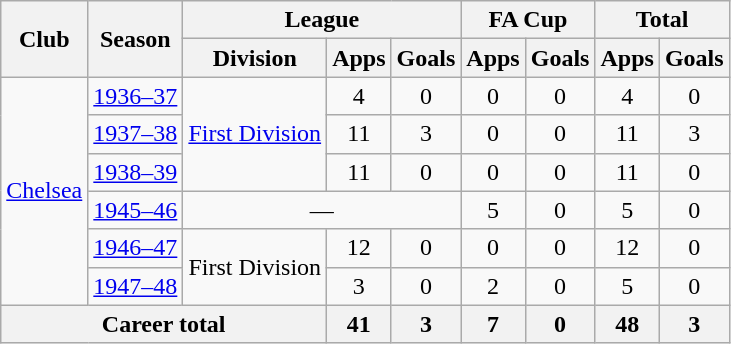<table class="wikitable" style="text-align: center;">
<tr>
<th rowspan="2">Club</th>
<th rowspan="2">Season</th>
<th colspan="3">League</th>
<th colspan="2">FA Cup</th>
<th colspan="2">Total</th>
</tr>
<tr>
<th>Division</th>
<th>Apps</th>
<th>Goals</th>
<th>Apps</th>
<th>Goals</th>
<th>Apps</th>
<th>Goals</th>
</tr>
<tr>
<td rowspan="6"><a href='#'>Chelsea</a></td>
<td><a href='#'>1936–37</a></td>
<td rowspan="3"><a href='#'>First Division</a></td>
<td>4</td>
<td>0</td>
<td>0</td>
<td>0</td>
<td>4</td>
<td>0</td>
</tr>
<tr>
<td><a href='#'>1937–38</a></td>
<td>11</td>
<td>3</td>
<td>0</td>
<td>0</td>
<td>11</td>
<td>3</td>
</tr>
<tr>
<td><a href='#'>1938–39</a></td>
<td>11</td>
<td>0</td>
<td>0</td>
<td>0</td>
<td>11</td>
<td>0</td>
</tr>
<tr>
<td><a href='#'>1945–46</a></td>
<td colspan="3">—</td>
<td>5</td>
<td>0</td>
<td>5</td>
<td>0</td>
</tr>
<tr>
<td><a href='#'>1946–47</a></td>
<td rowspan="2">First Division</td>
<td>12</td>
<td>0</td>
<td>0</td>
<td>0</td>
<td>12</td>
<td>0</td>
</tr>
<tr>
<td><a href='#'>1947–48</a></td>
<td>3</td>
<td>0</td>
<td>2</td>
<td>0</td>
<td>5</td>
<td>0</td>
</tr>
<tr>
<th colspan="3">Career total</th>
<th>41</th>
<th>3</th>
<th>7</th>
<th>0</th>
<th>48</th>
<th>3</th>
</tr>
</table>
